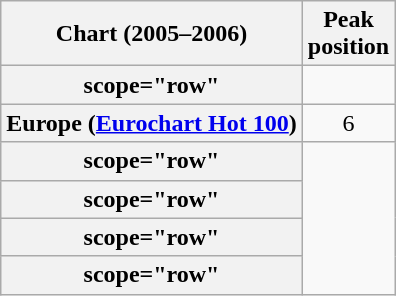<table class="wikitable sortable plainrowheaders" style="text-align:center">
<tr>
<th scope="col">Chart (2005–2006)</th>
<th scope="col">Peak<br>position</th>
</tr>
<tr>
<th>scope="row"</th>
</tr>
<tr>
<th scope="row">Europe (<a href='#'>Eurochart Hot 100</a>)</th>
<td>6</td>
</tr>
<tr>
<th>scope="row"</th>
</tr>
<tr>
<th>scope="row"</th>
</tr>
<tr>
<th>scope="row"</th>
</tr>
<tr>
<th>scope="row"</th>
</tr>
</table>
